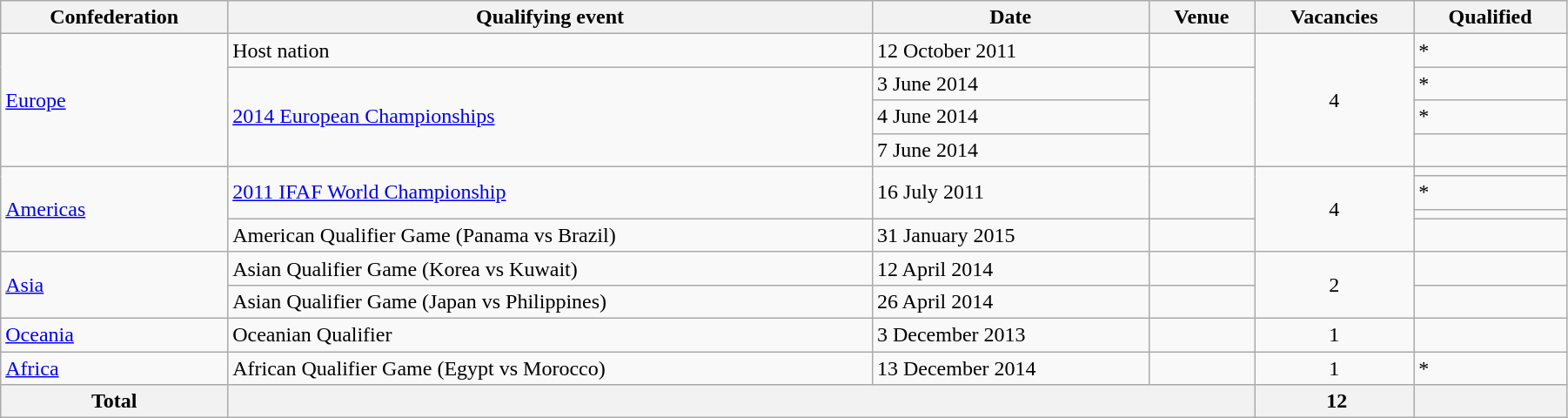<table class="wikitable sortable" width=95%>
<tr>
<th>Confederation</th>
<th>Qualifying event</th>
<th>Date</th>
<th>Venue</th>
<th>Vacancies</th>
<th>Qualified</th>
</tr>
<tr>
<td rowspan=4><a href='#'>Europe</a></td>
<td>Host nation</td>
<td>12 October 2011</td>
<td></td>
<td rowspan="4" align="center">4</td>
<td align="left">*</td>
</tr>
<tr>
<td rowspan=3><a href='#'>2014 European Championships</a></td>
<td>3 June 2014</td>
<td rowspan="3"></td>
<td align="left">*</td>
</tr>
<tr>
<td>4 June 2014</td>
<td align="left">*</td>
</tr>
<tr>
<td>7 June 2014</td>
<td align="left"></td>
</tr>
<tr>
<td rowspan=4><a href='#'>Americas</a></td>
<td rowspan="3"><a href='#'>2011 IFAF World Championship</a></td>
<td rowspan="3">16 July 2011</td>
<td rowspan="3"></td>
<td rowspan="4" align="center">4</td>
<td align="left"></td>
</tr>
<tr>
<td align="left">*</td>
</tr>
<tr>
<td align="left"></td>
</tr>
<tr>
<td>American Qualifier Game (Panama vs Brazil)</td>
<td>31 January 2015</td>
<td></td>
<td align="left"></td>
</tr>
<tr>
<td rowspan=2><a href='#'>Asia</a></td>
<td>Asian Qualifier Game (Korea vs Kuwait)</td>
<td>12 April 2014</td>
<td></td>
<td rowspan="2" align="center">2</td>
<td align="left"></td>
</tr>
<tr>
<td>Asian Qualifier Game (Japan vs Philippines)</td>
<td>26 April 2014</td>
<td></td>
<td align="left"></td>
</tr>
<tr>
<td><a href='#'>Oceania</a></td>
<td>Oceanian Qualifier</td>
<td>3 December 2013</td>
<td></td>
<td align="center">1</td>
<td align="left"></td>
</tr>
<tr>
<td><a href='#'>Africa</a></td>
<td>African Qualifier Game (Egypt vs Morocco)</td>
<td>13 December 2014</td>
<td></td>
<td align="center">1</td>
<td align="left">*</td>
</tr>
<tr>
<th>Total</th>
<th colspan=3></th>
<th> 12</th>
<th colspan=2></th>
</tr>
</table>
